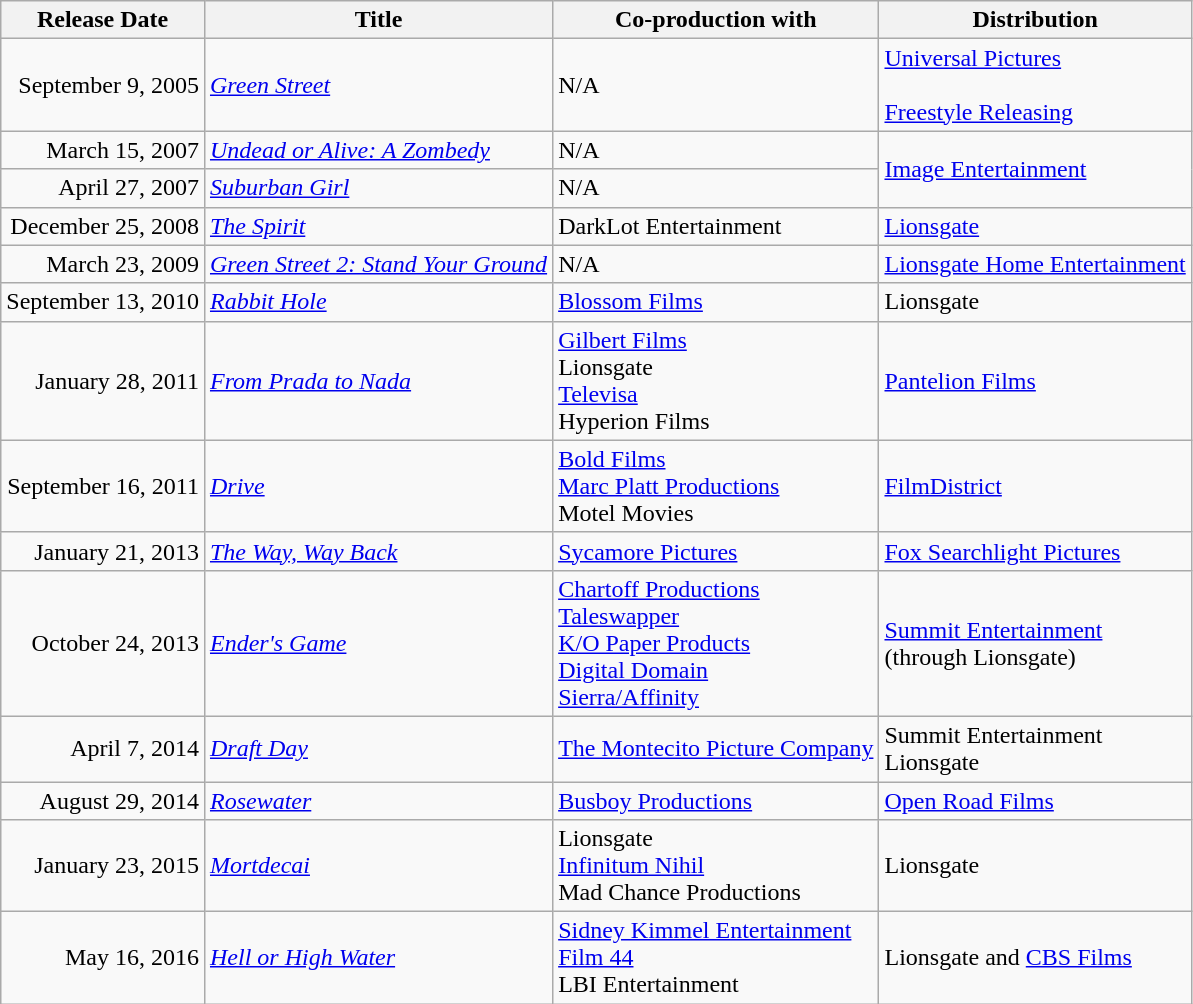<table class="wikitable sortable">
<tr>
<th>Release Date</th>
<th>Title</th>
<th>Co-production with</th>
<th>Distribution</th>
</tr>
<tr>
<td style="text-align:right;">September 9, 2005</td>
<td><em><a href='#'>Green Street</a></em></td>
<td>N/A</td>
<td><a href='#'>Universal Pictures</a><br><br><a href='#'>Freestyle Releasing</a><br></td>
</tr>
<tr>
<td style="text-align:right;">March 15, 2007</td>
<td><em><a href='#'>Undead or Alive: A Zombedy</a></em></td>
<td>N/A</td>
<td rowspan="2"><a href='#'>Image Entertainment</a></td>
</tr>
<tr>
<td style="text-align:right;">April 27, 2007</td>
<td><em><a href='#'>Suburban Girl</a></em></td>
<td>N/A</td>
</tr>
<tr>
<td style="text-align:right;">December 25, 2008</td>
<td><em><a href='#'>The Spirit</a></em></td>
<td>DarkLot Entertainment</td>
<td><a href='#'>Lionsgate</a></td>
</tr>
<tr>
<td style="text-align:right;">March 23, 2009</td>
<td><em><a href='#'>Green Street 2: Stand Your Ground</a></em></td>
<td>N/A</td>
<td><a href='#'>Lionsgate Home Entertainment</a></td>
</tr>
<tr>
<td style="text-align:right;">September 13, 2010</td>
<td><em><a href='#'>Rabbit Hole</a></em></td>
<td><a href='#'>Blossom Films</a></td>
<td>Lionsgate</td>
</tr>
<tr>
<td style="text-align:right;">January 28, 2011</td>
<td><em><a href='#'>From Prada to Nada</a></em></td>
<td><a href='#'>Gilbert Films</a><br>Lionsgate<br><a href='#'>Televisa</a><br>Hyperion Films</td>
<td><a href='#'>Pantelion Films</a></td>
</tr>
<tr>
<td style="text-align:right;">September 16, 2011</td>
<td><em><a href='#'>Drive</a></em></td>
<td><a href='#'>Bold Films</a><br><a href='#'>Marc Platt Productions</a><br>Motel Movies</td>
<td><a href='#'>FilmDistrict</a></td>
</tr>
<tr>
<td style="text-align:right;">January 21, 2013</td>
<td><em><a href='#'>The Way, Way Back</a></em></td>
<td><a href='#'>Sycamore Pictures</a></td>
<td><a href='#'>Fox Searchlight Pictures</a></td>
</tr>
<tr>
<td style="text-align:right;">October 24, 2013</td>
<td><em><a href='#'>Ender's Game</a></em></td>
<td><a href='#'>Chartoff Productions</a><br><a href='#'>Taleswapper</a><br><a href='#'>K/O Paper Products</a><br><a href='#'>Digital Domain</a><br><a href='#'>Sierra/Affinity</a></td>
<td><a href='#'>Summit Entertainment</a><br>(through Lionsgate)</td>
</tr>
<tr>
<td style="text-align:right;">April 7, 2014</td>
<td><em><a href='#'>Draft Day</a></em></td>
<td><a href='#'>The Montecito Picture Company</a></td>
<td>Summit Entertainment<br>Lionsgate</td>
</tr>
<tr>
<td style="text-align:right;">August 29, 2014</td>
<td><em><a href='#'>Rosewater</a></em></td>
<td><a href='#'>Busboy Productions</a></td>
<td><a href='#'>Open Road Films</a></td>
</tr>
<tr>
<td style="text-align:right;">January 23, 2015</td>
<td><em><a href='#'>Mortdecai</a></em></td>
<td>Lionsgate<br><a href='#'>Infinitum Nihil</a><br>Mad Chance Productions</td>
<td>Lionsgate</td>
</tr>
<tr>
<td style="text-align:right;">May 16, 2016</td>
<td><em><a href='#'>Hell or High Water</a></em></td>
<td><a href='#'>Sidney Kimmel Entertainment</a><br><a href='#'>Film 44</a><br>LBI Entertainment</td>
<td>Lionsgate and <a href='#'>CBS Films</a></td>
</tr>
</table>
